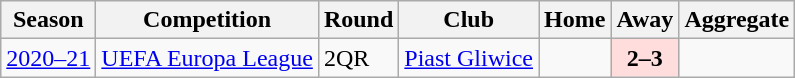<table class="wikitable">
<tr>
<th>Season</th>
<th>Competition</th>
<th>Round</th>
<th>Club</th>
<th>Home</th>
<th>Away</th>
<th>Aggregate</th>
</tr>
<tr>
<td><a href='#'>2020–21</a></td>
<td><a href='#'>UEFA Europa League</a></td>
<td>2QR</td>
<td> <a href='#'>Piast Gliwice</a></td>
<td></td>
<td bgcolor="#ffdddd" style="text-align:center;"><strong>2–3</strong></td>
<td></td>
</tr>
</table>
